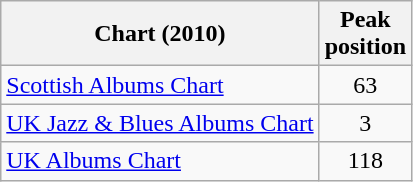<table class="wikitable">
<tr>
<th>Chart (2010)</th>
<th>Peak<br>position</th>
</tr>
<tr>
<td><a href='#'>Scottish Albums Chart</a></td>
<td style="text-align:center;">63</td>
</tr>
<tr>
<td><a href='#'>UK Jazz & Blues Albums Chart</a></td>
<td style="text-align:center;">3</td>
</tr>
<tr>
<td><a href='#'>UK Albums Chart</a></td>
<td style="text-align:center;">118</td>
</tr>
</table>
